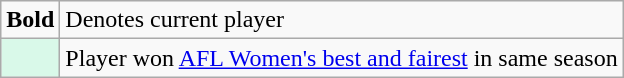<table class="wikitable">
<tr>
<td><strong>Bold</strong></td>
<td>Denotes current player</td>
</tr>
<tr>
<td style=background:#D9F9E9></td>
<td>Player won <a href='#'>AFL Women's best and fairest</a> in same season</td>
</tr>
</table>
